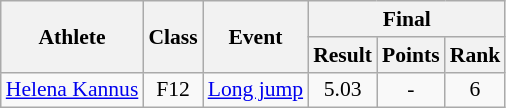<table class=wikitable style="font-size:90%">
<tr>
<th rowspan="2">Athlete</th>
<th rowspan="2">Class</th>
<th rowspan="2">Event</th>
<th colspan="3">Final</th>
</tr>
<tr>
<th>Result</th>
<th>Points</th>
<th>Rank</th>
</tr>
<tr>
<td><a href='#'>Helena Kannus</a></td>
<td style="text-align:center;">F12</td>
<td><a href='#'>Long jump</a></td>
<td style="text-align:center;">5.03</td>
<td style="text-align:center;">-</td>
<td style="text-align:center;">6</td>
</tr>
</table>
